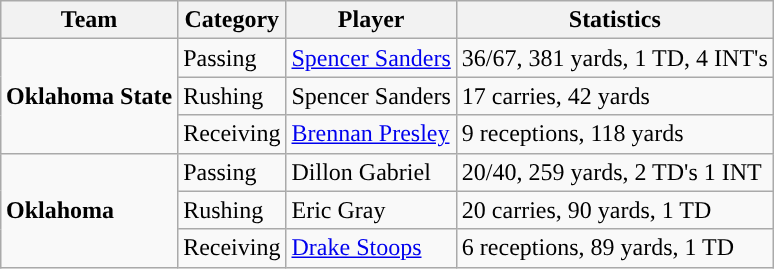<table class="wikitable" style="float: right;">
<tr>
<th>Team</th>
<th>Category</th>
<th>Player</th>
<th>Statistics</th>
</tr>
<tr>
<td rowspan=3><strong>Oklahoma State</strong></td>
<td>Passing</td>
<td><a href='#'>Spencer Sanders</a></td>
<td>36/67, 381 yards, 1 TD, 4 INT's</td>
</tr>
<tr>
<td>Rushing</td>
<td>Spencer Sanders</td>
<td>17 carries, 42 yards</td>
</tr>
<tr>
<td>Receiving</td>
<td><a href='#'>Brennan Presley</a></td>
<td>9 receptions, 118 yards</td>
</tr>
<tr>
<td rowspan=3><strong>Oklahoma</strong></td>
<td>Passing</td>
<td>Dillon Gabriel</td>
<td>20/40, 259 yards, 2 TD's 1 INT</td>
</tr>
<tr>
<td>Rushing</td>
<td>Eric Gray</td>
<td>20 carries, 90 yards, 1 TD</td>
</tr>
<tr>
<td>Receiving</td>
<td><a href='#'>Drake Stoops</a></td>
<td>6 receptions, 89 yards, 1 TD</td>
</tr>
</table>
